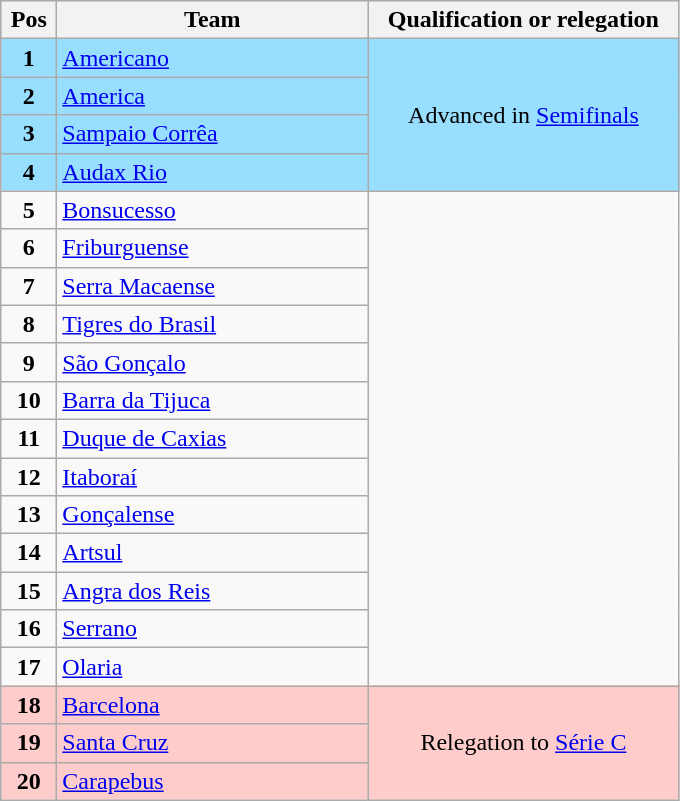<table class="wikitable" style="text-align:center;">
<tr bgcolor="#CCDDEE">
<th width="30">Pos</th>
<th width="200">Team</th>
<th width="200">Qualification or relegation</th>
</tr>
<tr bgcolor="#97DEFF">
<td><strong>1</strong></td>
<td align="left"><a href='#'>Americano</a></td>
<td rowspan="4" bgcolor="#97DEFF">Advanced in <a href='#'>Semifinals</a></td>
</tr>
<tr bgcolor="#97DEFF">
<td><strong>2</strong></td>
<td align="left"><a href='#'>America</a></td>
</tr>
<tr bgcolor="#97DEFF">
<td><strong>3</strong></td>
<td align="left"><a href='#'>Sampaio Corrêa</a></td>
</tr>
<tr bgcolor="#97DEFF">
<td><strong>4</strong></td>
<td align="left"><a href='#'>Audax Rio</a></td>
</tr>
<tr>
<td><strong>5</strong></td>
<td align="left"><a href='#'>Bonsucesso</a></td>
<td rowspan="13"></td>
</tr>
<tr>
<td><strong>6</strong></td>
<td align="left"><a href='#'>Friburguense</a></td>
</tr>
<tr>
<td><strong>7</strong></td>
<td align="left"><a href='#'>Serra Macaense</a></td>
</tr>
<tr>
<td><strong>8</strong></td>
<td align="left"><a href='#'>Tigres do Brasil</a></td>
</tr>
<tr>
<td><strong>9</strong></td>
<td align="left"><a href='#'>São Gonçalo</a></td>
</tr>
<tr>
<td><strong>10</strong></td>
<td align="left"><a href='#'>Barra da Tijuca</a></td>
</tr>
<tr>
<td><strong>11</strong></td>
<td align="left"><a href='#'>Duque de Caxias</a></td>
</tr>
<tr>
<td><strong>12</strong></td>
<td align="left"><a href='#'>Itaboraí</a></td>
</tr>
<tr>
<td><strong>13</strong></td>
<td align="left"><a href='#'>Gonçalense</a></td>
</tr>
<tr>
<td><strong>14</strong></td>
<td align="left"><a href='#'>Artsul</a></td>
</tr>
<tr>
<td><strong>15</strong></td>
<td align="left"><a href='#'>Angra dos Reis</a></td>
</tr>
<tr>
<td><strong>16</strong></td>
<td align="left"><a href='#'>Serrano</a></td>
</tr>
<tr>
<td><strong>17</strong></td>
<td align="left"><a href='#'>Olaria</a></td>
</tr>
<tr bgcolor="#FFCCCC">
<td><strong>18</strong></td>
<td align="left"><a href='#'>Barcelona</a></td>
<td rowspan="3" bgcolor="#FFCCCC">Relegation to <a href='#'>Série C</a></td>
</tr>
<tr bgcolor="#FFCCCC">
<td><strong>19</strong></td>
<td align="left"><a href='#'>Santa Cruz</a></td>
</tr>
<tr bgcolor="#FFCCCC">
<td><strong>20</strong></td>
<td align="left"><a href='#'>Carapebus</a></td>
</tr>
</table>
